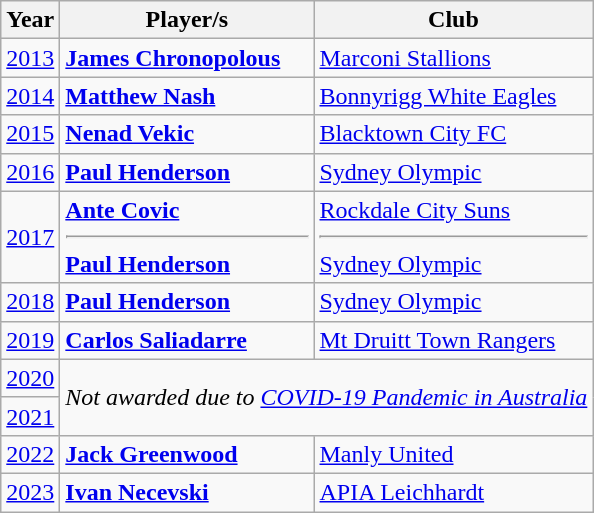<table class="wikitable">
<tr>
<th>Year</th>
<th>Player/s</th>
<th>Club</th>
</tr>
<tr>
<td><a href='#'>2013</a></td>
<td><strong><a href='#'>James Chronopolous</a></strong></td>
<td><a href='#'>Marconi Stallions</a></td>
</tr>
<tr>
<td><a href='#'>2014</a></td>
<td><strong><a href='#'>Matthew Nash</a></strong></td>
<td><a href='#'>Bonnyrigg White Eagles</a></td>
</tr>
<tr>
<td><a href='#'>2015</a></td>
<td><strong><a href='#'>Nenad Vekic</a></strong></td>
<td><a href='#'>Blacktown City FC</a></td>
</tr>
<tr>
<td><a href='#'>2016</a></td>
<td><strong><a href='#'>Paul Henderson</a></strong></td>
<td><a href='#'>Sydney Olympic</a></td>
</tr>
<tr>
<td><a href='#'>2017</a></td>
<td><strong><a href='#'>Ante Covic</a> <hr> <a href='#'>Paul Henderson</a></strong></td>
<td><a href='#'>Rockdale City Suns</a> <hr> <a href='#'>Sydney Olympic</a></td>
</tr>
<tr>
<td><a href='#'>2018</a></td>
<td><strong><a href='#'>Paul Henderson</a></strong></td>
<td><a href='#'>Sydney Olympic</a></td>
</tr>
<tr>
<td><a href='#'>2019</a></td>
<td><strong><a href='#'>Carlos Saliadarre</a></strong></td>
<td><a href='#'>Mt Druitt Town Rangers</a></td>
</tr>
<tr>
<td><a href='#'>2020</a></td>
<td rowspan=2 colspan=2><em>Not awarded due to <a href='#'>COVID-19 Pandemic in Australia</a></em></td>
</tr>
<tr>
<td><a href='#'>2021</a></td>
</tr>
<tr>
<td><a href='#'>2022</a></td>
<td><strong><a href='#'>Jack Greenwood</a></strong></td>
<td><a href='#'>Manly United</a></td>
</tr>
<tr>
<td><a href='#'>2023</a></td>
<td><strong><a href='#'>Ivan Necevski</a></strong></td>
<td><a href='#'>APIA Leichhardt</a></td>
</tr>
</table>
